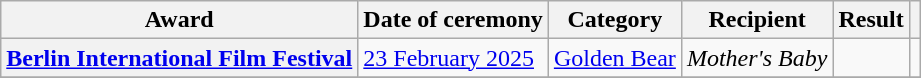<table class="wikitable sortable plainrowheaders">
<tr>
<th>Award</th>
<th>Date of ceremony</th>
<th>Category</th>
<th>Recipient</th>
<th>Result</th>
<th></th>
</tr>
<tr>
<th scope="row" rowspan="1"><a href='#'>Berlin International Film Festival</a></th>
<td rowspan="1"><a href='#'>23 February 2025</a></td>
<td><a href='#'>Golden Bear</a></td>
<td><em>Mother's Baby</em></td>
<td></td>
<td align="center"></td>
</tr>
<tr>
</tr>
</table>
